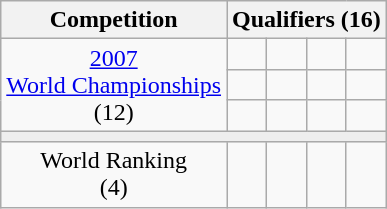<table class="wikitable">
<tr>
<th>Competition</th>
<th colspan=4>Qualifiers (16)</th>
</tr>
<tr>
<td align=center rowspan="3"><a href='#'>2007 <br> World Championships</a> <br> (12)</td>
<td></td>
<td></td>
<td></td>
<td></td>
</tr>
<tr>
<td></td>
<td></td>
<td></td>
<td></td>
</tr>
<tr>
<td></td>
<td></td>
<td></td>
<td></td>
</tr>
<tr bgcolor=#EEEEEE>
<td colspan=5></td>
</tr>
<tr>
<td align=center>World Ranking <br> (4)</td>
<td></td>
<td></td>
<td></td>
<td></td>
</tr>
</table>
